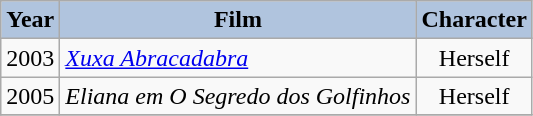<table class="wikitable">
<tr style="text-align:center;">
<th style="background:#B0C4DE;">Year</th>
<th style="background:#B0C4DE;">Film</th>
<th style="background:#B0C4DE;">Character</th>
</tr>
<tr>
<td>2003</td>
<td><em><a href='#'>Xuxa Abracadabra</a></em></td>
<td align="center">Herself</td>
</tr>
<tr>
<td>2005</td>
<td><em>Eliana em O Segredo dos Golfinhos</em></td>
<td align="center">Herself</td>
</tr>
<tr>
</tr>
</table>
